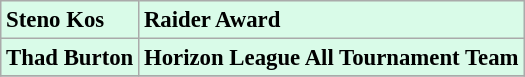<table class="wikitable" style="background:#d9fbe8; font-size:95%;">
<tr>
<td><strong>Steno Kos</strong></td>
<td><strong>Raider Award</strong></td>
</tr>
<tr>
<td><strong>Thad Burton</strong></td>
<td><strong>Horizon League All Tournament Team</strong></td>
</tr>
<tr>
</tr>
</table>
